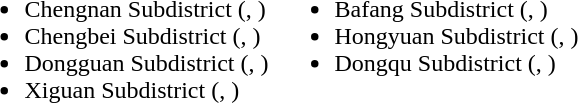<table>
<tr>
<td valign="top"><br><ul><li>Chengnan Subdistrict (, )</li><li>Chengbei Subdistrict (, )</li><li>Dongguan Subdistrict (, )</li><li>Xiguan Subdistrict (, )</li></ul></td>
<td valign="top"><br><ul><li>Bafang Subdistrict (, )</li><li>Hongyuan Subdistrict (, )</li><li>Dongqu Subdistrict (, )</li></ul></td>
</tr>
</table>
